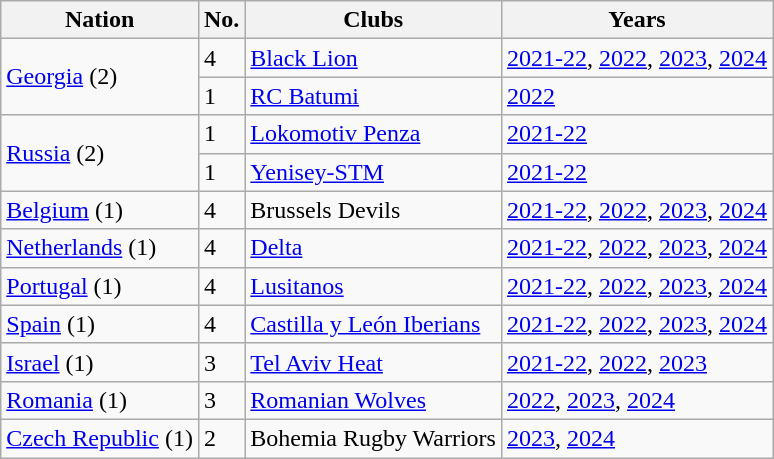<table class="wikitable sortable">
<tr>
<th>Nation</th>
<th>No.</th>
<th>Clubs</th>
<th>Years</th>
</tr>
<tr>
<td rowspan="2"> <a href='#'>Georgia</a> (2)</td>
<td>4</td>
<td><a href='#'>Black Lion</a></td>
<td><a href='#'>2021-22</a>, <a href='#'>2022</a>, <a href='#'>2023</a>, <a href='#'>2024</a></td>
</tr>
<tr>
<td>1</td>
<td><a href='#'>RC Batumi</a></td>
<td><a href='#'>2022</a></td>
</tr>
<tr>
<td rowspan="2"> <a href='#'>Russia</a> (2)</td>
<td>1</td>
<td><a href='#'>Lokomotiv Penza</a></td>
<td><a href='#'>2021-22</a></td>
</tr>
<tr>
<td>1</td>
<td><a href='#'>Yenisey-STM</a></td>
<td><a href='#'>2021-22</a></td>
</tr>
<tr>
<td> <a href='#'>Belgium</a> (1)</td>
<td>4</td>
<td>Brussels Devils</td>
<td><a href='#'>2021-22</a>, <a href='#'>2022</a>, <a href='#'>2023</a>, <a href='#'>2024</a></td>
</tr>
<tr>
<td> <a href='#'>Netherlands</a> (1)</td>
<td>4</td>
<td><a href='#'>Delta</a></td>
<td><a href='#'>2021-22</a>, <a href='#'>2022</a>, <a href='#'>2023</a>, <a href='#'>2024</a></td>
</tr>
<tr>
<td> <a href='#'>Portugal</a> (1)</td>
<td>4</td>
<td><a href='#'>Lusitanos</a></td>
<td><a href='#'>2021-22</a>, <a href='#'>2022</a>, <a href='#'>2023</a>, <a href='#'>2024</a></td>
</tr>
<tr>
<td> <a href='#'>Spain</a> (1)</td>
<td>4</td>
<td><a href='#'>Castilla y León Iberians</a></td>
<td><a href='#'>2021-22</a>, <a href='#'>2022</a>, <a href='#'>2023</a>, <a href='#'>2024</a></td>
</tr>
<tr>
<td> <a href='#'>Israel</a> (1)</td>
<td>3</td>
<td><a href='#'>Tel Aviv Heat</a></td>
<td><a href='#'>2021-22</a>, <a href='#'>2022</a>, <a href='#'>2023</a></td>
</tr>
<tr>
<td> <a href='#'>Romania</a> (1)</td>
<td>3</td>
<td><a href='#'>Romanian Wolves</a></td>
<td><a href='#'>2022</a>, <a href='#'>2023</a>, <a href='#'>2024</a></td>
</tr>
<tr>
<td> <a href='#'>Czech Republic</a> (1)</td>
<td>2</td>
<td>Bohemia Rugby Warriors</td>
<td><a href='#'>2023</a>, <a href='#'>2024</a></td>
</tr>
</table>
